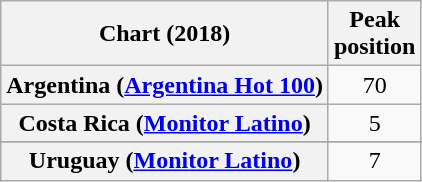<table class="wikitable plainrowheaders" style="text-align:center">
<tr>
<th scope="col">Chart (2018)</th>
<th scope="col">Peak<br>position</th>
</tr>
<tr>
<th scope="row">Argentina (<a href='#'>Argentina Hot 100</a>)</th>
<td>70</td>
</tr>
<tr>
<th scope="row">Costa Rica (<a href='#'>Monitor Latino</a>)</th>
<td>5</td>
</tr>
<tr>
</tr>
<tr>
<th scope="row">Uruguay (<a href='#'>Monitor Latino</a>)</th>
<td>7</td>
</tr>
</table>
